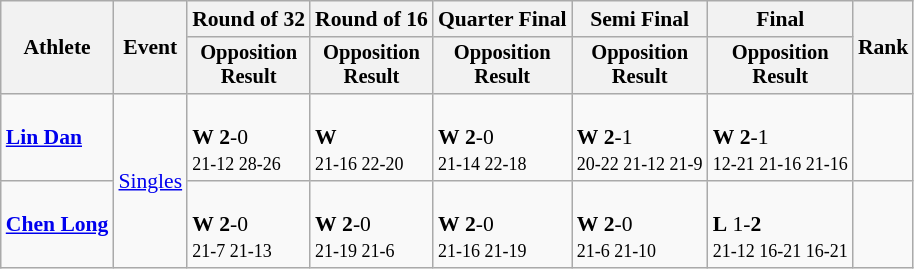<table class="wikitable" style="font-size:90%">
<tr>
<th rowspan=2>Athlete</th>
<th rowspan=2>Event</th>
<th>Round of 32</th>
<th>Round of 16</th>
<th>Quarter Final</th>
<th>Semi Final</th>
<th>Final</th>
<th rowspan=2>Rank</th>
</tr>
<tr style="font-size:95%">
<th>Opposition<br>Result</th>
<th>Opposition<br>Result</th>
<th>Opposition<br>Result</th>
<th>Opposition<br>Result</th>
<th>Opposition<br>Result</th>
</tr>
<tr>
<td><strong><a href='#'>Lin Dan</a></strong></td>
<td rowspan=2><a href='#'>Singles</a></td>
<td><br><strong>W</strong> <strong>2</strong>-0<br><small>21-12 28-26</small></td>
<td><br><strong>W</strong><br><small>21-16 22-20</small></td>
<td><br><strong>W</strong> <strong>2</strong>-0<br><small>21-14 22-18</small></td>
<td><br><strong>W</strong> <strong>2</strong>-1<br><small>20-22 21-12 21-9</small></td>
<td><br><strong>W</strong> <strong>2</strong>-1<br><small>12-21 21-16 21-16</small></td>
<td align=center></td>
</tr>
<tr>
<td><strong><a href='#'>Chen Long</a></strong></td>
<td><br> <strong>W</strong> <strong>2</strong>-0<br><small>21-7 21-13</small></td>
<td><br><strong>W</strong> <strong>2</strong>-0<br><small>21-19 21-6</small></td>
<td><br><strong>W</strong> <strong>2</strong>-0<br><small>21-16 21-19</small></td>
<td><br><strong>W</strong> <strong>2</strong>-0<br><small>21-6 21-10</small></td>
<td><br><strong>L</strong> 1-<strong>2</strong><br><small>21-12 16-21 16-21</small></td>
<td align=center></td>
</tr>
</table>
